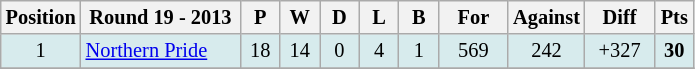<table class="wikitable" style="text-align:center; font-size:85%;">
<tr>
<th width=40 abbr="Position">Position</th>
<th width=100>Round 19 - 2013</th>
<th width=20 abbr="Played">P</th>
<th width=20 abbr="Won">W</th>
<th width=20 abbr="Drawn">D</th>
<th width=20 abbr="Lost">L</th>
<th width=20 abbr="Bye">B</th>
<th width=40 abbr="Points for">For</th>
<th width=40 abbr="Points against">Against</th>
<th width=40 abbr="Points difference">Diff</th>
<th width=20 abbr="Points">Pts</th>
</tr>
<tr style="background: #d7ebed;">
<td>1</td>
<td style="text-align:left;"> <a href='#'>Northern Pride</a></td>
<td>18</td>
<td>14</td>
<td>0</td>
<td>4</td>
<td>1</td>
<td>569</td>
<td>242</td>
<td>+327</td>
<td><strong>30</strong></td>
</tr>
<tr>
</tr>
</table>
